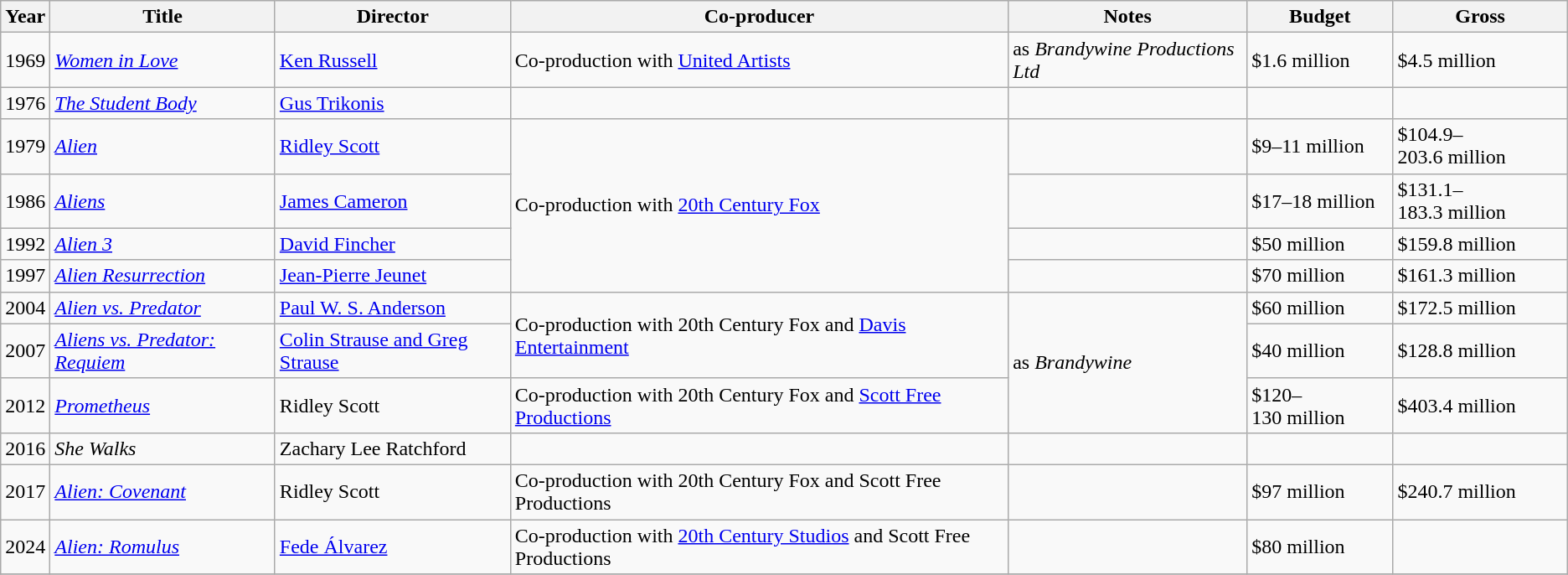<table class="wikitable sortable">
<tr>
<th>Year</th>
<th>Title</th>
<th>Director</th>
<th>Co-producer</th>
<th>Notes</th>
<th>Budget</th>
<th>Gross</th>
</tr>
<tr>
<td style="text-align:center;">1969</td>
<td><em><a href='#'>Women in Love</a></em></td>
<td><a href='#'>Ken Russell</a></td>
<td>Co-production with <a href='#'>United Artists</a></td>
<td>as <em>Brandywine Productions Ltd</em></td>
<td>$1.6 million</td>
<td>$4.5 million</td>
</tr>
<tr>
<td style="text-align:center;">1976</td>
<td><em><a href='#'>The Student Body</a></em></td>
<td><a href='#'>Gus Trikonis</a></td>
<td></td>
<td></td>
<td></td>
<td></td>
</tr>
<tr>
<td style="text-align:center;">1979</td>
<td><em><a href='#'>Alien</a></em></td>
<td><a href='#'>Ridley Scott</a></td>
<td rowspan="4">Co-production with <a href='#'>20th Century Fox</a></td>
<td></td>
<td>$9–11 million</td>
<td>$104.9–203.6 million</td>
</tr>
<tr>
<td style="text-align:center;">1986</td>
<td><em><a href='#'>Aliens</a></em></td>
<td><a href='#'>James Cameron</a></td>
<td></td>
<td>$17–18 million</td>
<td>$131.1–183.3 million</td>
</tr>
<tr>
<td style="text-align:center;">1992</td>
<td><em><a href='#'>Alien 3</a></em></td>
<td><a href='#'>David Fincher</a></td>
<td></td>
<td>$50 million</td>
<td>$159.8 million</td>
</tr>
<tr>
<td style="text-align:center;">1997</td>
<td><em><a href='#'>Alien Resurrection</a></em></td>
<td><a href='#'>Jean-Pierre Jeunet</a></td>
<td></td>
<td>$70 million</td>
<td>$161.3 million</td>
</tr>
<tr>
<td style="text-align:center;">2004</td>
<td><em><a href='#'>Alien vs. Predator</a></em></td>
<td><a href='#'>Paul W. S. Anderson</a></td>
<td rowspan="2">Co-production with 20th Century Fox and <a href='#'>Davis Entertainment</a></td>
<td rowspan="3">as <em>Brandywine</em></td>
<td>$60 million</td>
<td>$172.5 million</td>
</tr>
<tr>
<td style="text-align:center;">2007</td>
<td><em><a href='#'>Aliens vs. Predator: Requiem</a></em></td>
<td><a href='#'>Colin Strause and Greg Strause</a></td>
<td>$40 million</td>
<td>$128.8 million</td>
</tr>
<tr>
<td style="text-align:center;">2012</td>
<td><em><a href='#'>Prometheus</a></em></td>
<td>Ridley Scott</td>
<td>Co-production with 20th Century Fox and <a href='#'>Scott Free Productions</a></td>
<td>$120–130 million</td>
<td>$403.4 million</td>
</tr>
<tr>
<td style="text-align:center;">2016</td>
<td><em>She Walks</em></td>
<td>Zachary Lee Ratchford</td>
<td></td>
<td></td>
<td></td>
<td></td>
</tr>
<tr>
<td style="text-align:center;">2017</td>
<td><em><a href='#'>Alien: Covenant</a></em></td>
<td>Ridley Scott</td>
<td>Co-production with 20th Century Fox and Scott Free Productions</td>
<td></td>
<td>$97 million</td>
<td>$240.7 million</td>
</tr>
<tr>
<td style="text-align:center;">2024</td>
<td><em><a href='#'>Alien: Romulus</a></em></td>
<td><a href='#'>Fede Álvarez</a></td>
<td>Co-production with <a href='#'>20th Century Studios</a> and Scott Free Productions</td>
<td></td>
<td>$80 million</td>
<td></td>
</tr>
<tr>
</tr>
</table>
